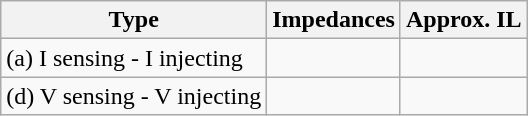<table class="wikitable" style="center">
<tr>
<th>Type</th>
<th>Impedances</th>
<th>Approx. IL</th>
</tr>
<tr>
<td>(a) I sensing - I injecting</td>
<td></td>
<td></td>
</tr>
<tr>
<td>(d) V sensing - V injecting</td>
<td></td>
<td></td>
</tr>
</table>
